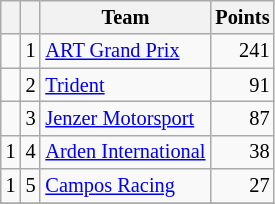<table class="wikitable" style="font-size: 85%;">
<tr>
<th></th>
<th></th>
<th>Team</th>
<th>Points</th>
</tr>
<tr>
<td></td>
<td align="center">1</td>
<td> <a href='#'>ART Grand Prix</a></td>
<td align="right">241</td>
</tr>
<tr>
<td></td>
<td align="center">2</td>
<td> <a href='#'>Trident</a></td>
<td align="right">91</td>
</tr>
<tr>
<td></td>
<td align="center">3</td>
<td> <a href='#'>Jenzer Motorsport</a></td>
<td align="right">87</td>
</tr>
<tr>
<td> 1</td>
<td align="center">4</td>
<td> <a href='#'>Arden International</a></td>
<td align="right">38</td>
</tr>
<tr>
<td> 1</td>
<td align="center">5</td>
<td> <a href='#'>Campos Racing</a></td>
<td align="right">27</td>
</tr>
<tr>
</tr>
</table>
